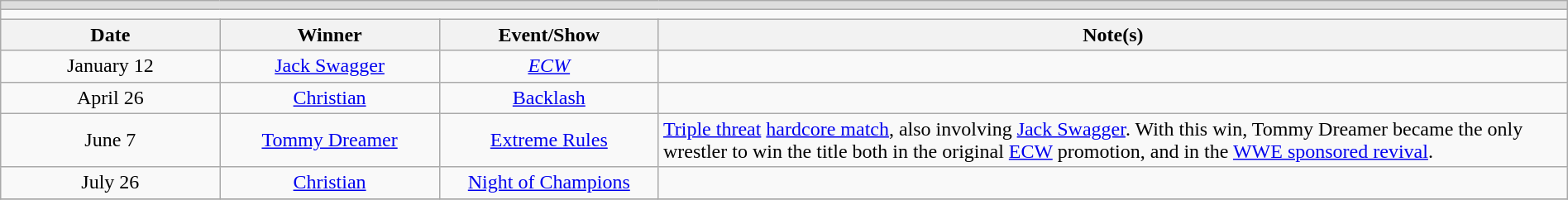<table class="wikitable" style="text-align:center; width:100%;">
<tr style="background:#ddd;">
<td colspan="5"></td>
</tr>
<tr>
<td colspan="5"><strong></strong></td>
</tr>
<tr>
<th width=14%>Date</th>
<th width=14%>Winner</th>
<th width=14%>Event/Show</th>
<th width=58%>Note(s)</th>
</tr>
<tr>
<td>January 12<br></td>
<td><a href='#'>Jack Swagger</a></td>
<td><em><a href='#'>ECW</a></em></td>
<td></td>
</tr>
<tr>
<td>April 26</td>
<td><a href='#'>Christian</a></td>
<td><a href='#'>Backlash</a></td>
<td></td>
</tr>
<tr>
<td>June 7</td>
<td><a href='#'>Tommy Dreamer</a></td>
<td><a href='#'>Extreme Rules</a></td>
<td align=left><a href='#'>Triple threat</a> <a href='#'>hardcore match</a>, also involving <a href='#'>Jack Swagger</a>. With this win, Tommy Dreamer became the only wrestler to win the title both in the original <a href='#'>ECW</a> promotion, and in the <a href='#'>WWE sponsored revival</a>.</td>
</tr>
<tr>
<td>July 26</td>
<td><a href='#'>Christian</a></td>
<td><a href='#'>Night of Champions</a></td>
<td></td>
</tr>
<tr>
</tr>
</table>
